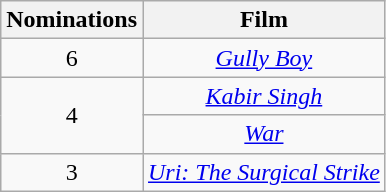<table class="wikitable plainrowheaders" style="text-align:center;">
<tr>
<th scope="col" style="width:55px;">Nominations</th>
<th scope="col" style="text-align:center;">Film</th>
</tr>
<tr>
<td scope=row style="text-align:center">6</td>
<td><em><a href='#'>Gully Boy</a></em></td>
</tr>
<tr>
<td scope=row rowspan=2 style="text-align:center">4</td>
<td><em><a href='#'>Kabir Singh</a></em></td>
</tr>
<tr>
<td><em><a href='#'>War</a></em></td>
</tr>
<tr>
<td scope=row rowspan=2 style="text-align:center;">3</td>
<td><em><a href='#'>Uri: The Surgical Strike</a></em></td>
</tr>
</table>
